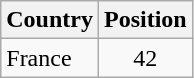<table class="wikitable">
<tr>
<th>Country</th>
<th>Position</th>
</tr>
<tr>
<td>France</td>
<td align="center">42</td>
</tr>
</table>
